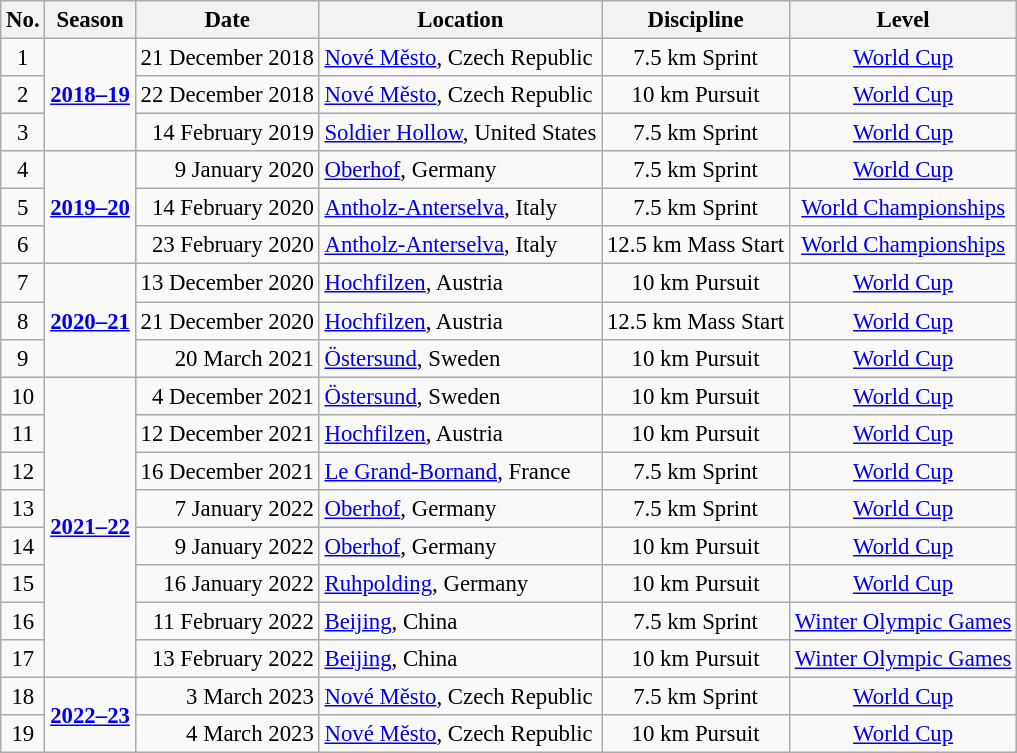<table class="wikitable" style="text-align:center; font-size:95%;">
<tr>
<th>No.</th>
<th>Season</th>
<th>Date</th>
<th>Location</th>
<th>Discipline</th>
<th>Level</th>
</tr>
<tr>
<td>1</td>
<td rowspan=3><strong><a href='#'>2018–19</a></strong></td>
<td align=right>21 December 2018</td>
<td align=left> <a href='#'>Nové Město</a>, Czech Republic</td>
<td>7.5 km Sprint</td>
<td><a href='#'>World Cup</a></td>
</tr>
<tr>
<td>2</td>
<td align=right>22 December 2018</td>
<td align=left> <a href='#'>Nové Město</a>, Czech Republic</td>
<td>10 km Pursuit</td>
<td><a href='#'>World Cup</a></td>
</tr>
<tr>
<td>3</td>
<td align=right>14 February 2019</td>
<td align=left> <a href='#'>Soldier Hollow</a>, United States</td>
<td>7.5 km Sprint</td>
<td><a href='#'>World Cup</a></td>
</tr>
<tr>
<td>4</td>
<td rowspan=3><strong><a href='#'>2019–20</a></strong></td>
<td align=right>9 January 2020</td>
<td align=left> <a href='#'>Oberhof</a>, Germany</td>
<td>7.5 km Sprint</td>
<td><a href='#'>World Cup</a></td>
</tr>
<tr>
<td>5</td>
<td align=right>14 February 2020</td>
<td align=left> <a href='#'>Antholz-Anterselva</a>, Italy</td>
<td>7.5 km Sprint</td>
<td><a href='#'>World Championships</a></td>
</tr>
<tr>
<td>6</td>
<td align=right>23 February 2020</td>
<td align=left> <a href='#'>Antholz-Anterselva</a>, Italy</td>
<td>12.5 km Mass Start</td>
<td><a href='#'>World Championships</a></td>
</tr>
<tr>
<td>7</td>
<td rowspan=3><strong><a href='#'>2020–21</a></strong></td>
<td align=right>13 December 2020</td>
<td align=left> <a href='#'>Hochfilzen</a>, Austria</td>
<td>10 km Pursuit</td>
<td><a href='#'>World Cup</a></td>
</tr>
<tr>
<td>8</td>
<td align=right>21 December 2020</td>
<td align=left> <a href='#'>Hochfilzen</a>, Austria</td>
<td>12.5 km Mass Start</td>
<td><a href='#'>World Cup</a></td>
</tr>
<tr>
<td>9</td>
<td align=right>20 March 2021</td>
<td align=left> <a href='#'>Östersund</a>, Sweden</td>
<td>10 km Pursuit</td>
<td><a href='#'>World Cup</a></td>
</tr>
<tr>
<td>10</td>
<td rowspan=8><strong><a href='#'>2021–22</a></strong></td>
<td align=right>4 December 2021</td>
<td align=left> <a href='#'>Östersund</a>, Sweden</td>
<td>10 km Pursuit</td>
<td><a href='#'>World Cup</a></td>
</tr>
<tr>
<td>11</td>
<td align=right>12 December 2021</td>
<td align=left> <a href='#'>Hochfilzen</a>, Austria</td>
<td>10 km Pursuit</td>
<td><a href='#'>World Cup</a></td>
</tr>
<tr>
<td>12</td>
<td align=right>16 December 2021</td>
<td align=left> <a href='#'>Le Grand-Bornand</a>, France</td>
<td>7.5 km Sprint</td>
<td><a href='#'>World Cup</a></td>
</tr>
<tr>
<td>13</td>
<td align=right>7 January 2022</td>
<td align=left> <a href='#'>Oberhof</a>, Germany</td>
<td>7.5 km Sprint</td>
<td><a href='#'>World Cup</a></td>
</tr>
<tr>
<td>14</td>
<td align=right>9 January 2022</td>
<td align=left> <a href='#'>Oberhof</a>, Germany</td>
<td>10 km Pursuit</td>
<td><a href='#'>World Cup</a></td>
</tr>
<tr>
<td>15</td>
<td align=right>16 January 2022</td>
<td align=left> <a href='#'>Ruhpolding</a>, Germany</td>
<td>10 km Pursuit</td>
<td><a href='#'>World Cup</a></td>
</tr>
<tr>
<td>16</td>
<td align=right>11 February 2022</td>
<td align=left> <a href='#'>Beijing</a>, China</td>
<td>7.5 km Sprint</td>
<td><a href='#'>Winter Olympic Games</a></td>
</tr>
<tr>
<td>17</td>
<td align=right>13 February 2022</td>
<td align=left> <a href='#'>Beijing</a>, China</td>
<td>10 km Pursuit</td>
<td><a href='#'>Winter Olympic Games</a></td>
</tr>
<tr>
<td>18</td>
<td rowspan=2><strong><a href='#'>2022–23</a></strong></td>
<td align=right>3 March 2023</td>
<td align=left> <a href='#'>Nové Město</a>, Czech Republic</td>
<td>7.5 km Sprint</td>
<td><a href='#'>World Cup</a></td>
</tr>
<tr>
<td>19</td>
<td align=right>4 March 2023</td>
<td align=left> <a href='#'>Nové Město</a>, Czech Republic</td>
<td>10 km Pursuit</td>
<td><a href='#'>World Cup</a></td>
</tr>
</table>
